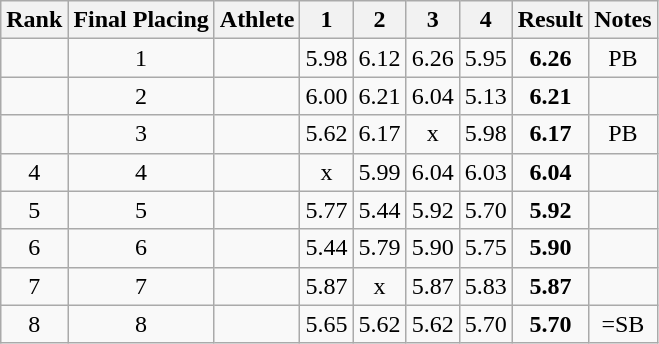<table class="wikitable sortable" style="text-align:center">
<tr>
<th>Rank</th>
<th>Final Placing</th>
<th>Athlete</th>
<th>1</th>
<th>2</th>
<th>3</th>
<th>4</th>
<th>Result</th>
<th>Notes</th>
</tr>
<tr>
<td></td>
<td>1</td>
<td align=left></td>
<td>5.98</td>
<td>6.12</td>
<td>6.26</td>
<td>5.95</td>
<td><strong>6.26</strong></td>
<td>PB</td>
</tr>
<tr>
<td></td>
<td>2</td>
<td align=left></td>
<td>6.00</td>
<td>6.21</td>
<td>6.04</td>
<td>5.13</td>
<td><strong>6.21</strong></td>
<td></td>
</tr>
<tr>
<td></td>
<td>3</td>
<td align=left></td>
<td>5.62</td>
<td>6.17</td>
<td>x</td>
<td>5.98</td>
<td><strong>6.17</strong></td>
<td>PB</td>
</tr>
<tr>
<td>4</td>
<td>4</td>
<td align=left></td>
<td>x</td>
<td>5.99</td>
<td>6.04</td>
<td>6.03</td>
<td><strong>6.04</strong></td>
<td></td>
</tr>
<tr>
<td>5</td>
<td>5</td>
<td align=left></td>
<td>5.77</td>
<td>5.44</td>
<td>5.92</td>
<td>5.70</td>
<td><strong>5.92</strong></td>
<td></td>
</tr>
<tr>
<td>6</td>
<td>6</td>
<td align=left></td>
<td>5.44</td>
<td>5.79</td>
<td>5.90</td>
<td>5.75</td>
<td><strong>5.90</strong></td>
<td></td>
</tr>
<tr>
<td>7</td>
<td>7</td>
<td align=left></td>
<td>5.87</td>
<td>x</td>
<td>5.87</td>
<td>5.83</td>
<td><strong>5.87</strong></td>
<td></td>
</tr>
<tr>
<td>8</td>
<td>8</td>
<td align=left></td>
<td>5.65</td>
<td>5.62</td>
<td>5.62</td>
<td>5.70</td>
<td><strong>5.70</strong></td>
<td>=SB</td>
</tr>
</table>
